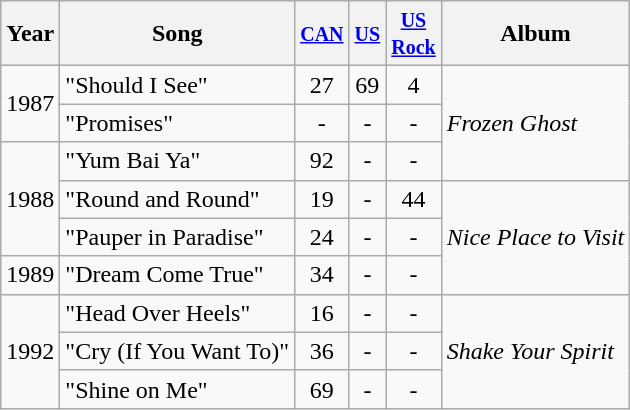<table class="wikitable">
<tr>
<th>Year</th>
<th>Song</th>
<th><small><a href='#'>CAN</a></small></th>
<th><small><a href='#'>US</a></small></th>
<th><small><a href='#'>US<br>Rock</a></small></th>
<th>Album</th>
</tr>
<tr>
<td rowspan=2>1987</td>
<td>"Should I See"</td>
<td align="center">27</td>
<td align="center">69</td>
<td align="center">4</td>
<td rowspan=3><em>Frozen Ghost</em></td>
</tr>
<tr>
<td>"Promises"</td>
<td align="center">-</td>
<td align="center">-</td>
<td align="center">-</td>
</tr>
<tr>
<td rowspan=3>1988</td>
<td>"Yum Bai Ya"</td>
<td align="center">92</td>
<td align="center">-</td>
<td align="center">-</td>
</tr>
<tr>
<td>"Round and Round"</td>
<td align="center">19</td>
<td align="center">-</td>
<td align="center">44</td>
<td rowspan=3><em>Nice Place to Visit</em></td>
</tr>
<tr>
<td>"Pauper in Paradise"</td>
<td align="center">24</td>
<td align="center">-</td>
<td align="center">-</td>
</tr>
<tr>
<td>1989</td>
<td>"Dream Come True"</td>
<td align="center">34</td>
<td align="center">-</td>
<td align="center">-</td>
</tr>
<tr>
<td rowspan=3>1992</td>
<td>"Head Over Heels"</td>
<td align="center">16</td>
<td align="center">-</td>
<td align="center">-</td>
<td rowspan=3><em>Shake Your Spirit</em></td>
</tr>
<tr>
<td>"Cry (If You Want To)"</td>
<td align="center">36</td>
<td align="center">-</td>
<td align="center">-</td>
</tr>
<tr>
<td>"Shine on Me"</td>
<td align="center">69</td>
<td align="center">-</td>
<td align="center">-</td>
</tr>
</table>
